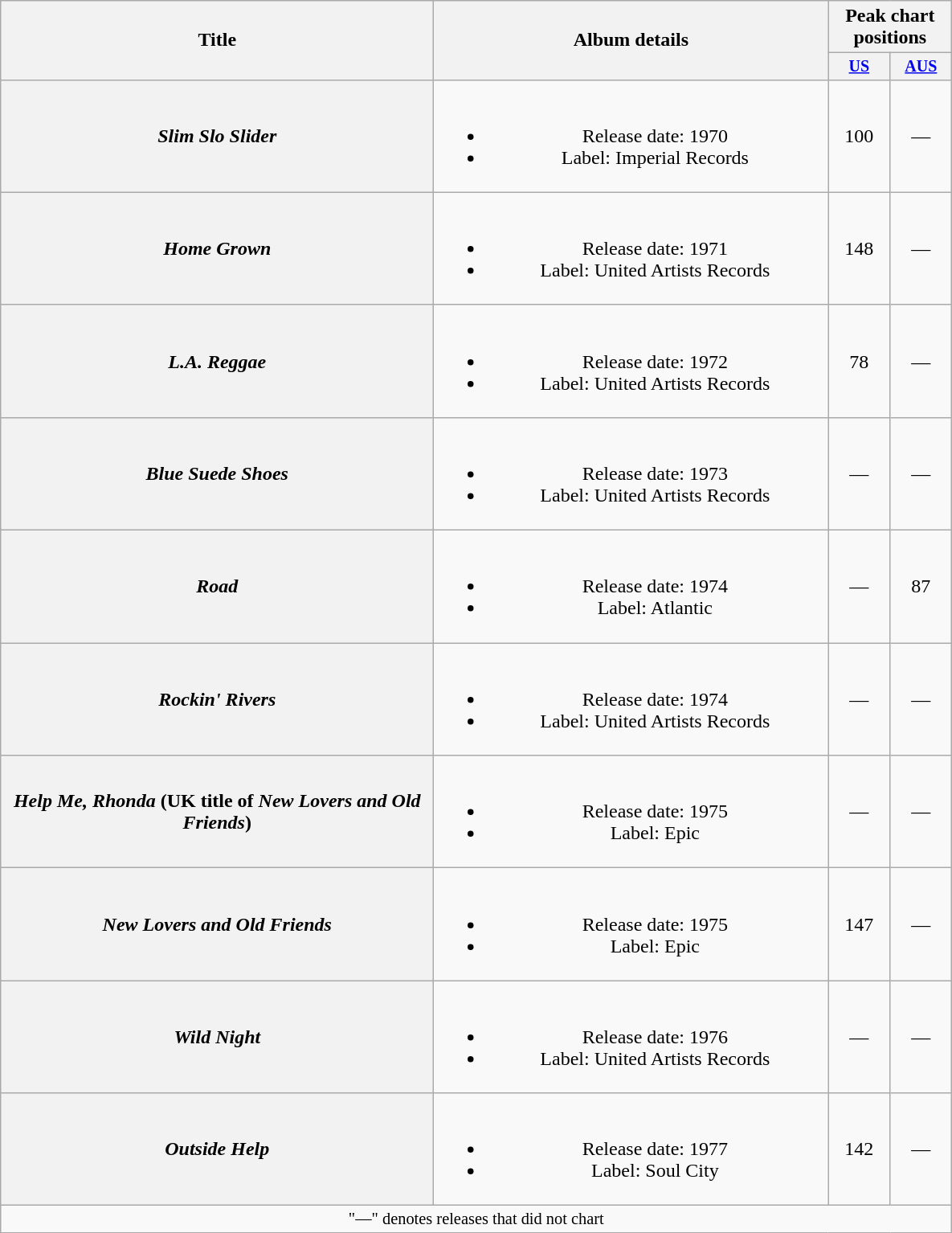<table class="wikitable plainrowheaders" style="text-align:center;">
<tr>
<th scope="col" rowspan="2" style="width:22em;">Title</th>
<th scope="col" rowspan="2" style="width:20em;">Album details</th>
<th scope="col" colspan="2">Peak chart<br>positions</th>
</tr>
<tr style="font-size:smaller;">
<th scope="col" style="width:45px;"><a href='#'>US</a><br></th>
<th scope="col" style="width:45px;"><a href='#'>AUS</a><br></th>
</tr>
<tr>
<th scope="row"><em>Slim Slo Slider</em></th>
<td><br><ul><li>Release date: 1970</li><li>Label: Imperial Records</li></ul></td>
<td>100</td>
<td>—</td>
</tr>
<tr>
<th scope="row"><em>Home Grown</em></th>
<td><br><ul><li>Release date: 1971</li><li>Label: United Artists Records</li></ul></td>
<td>148</td>
<td>—</td>
</tr>
<tr>
<th scope="row"><em>L.A. Reggae</em></th>
<td><br><ul><li>Release date: 1972</li><li>Label: United Artists Records</li></ul></td>
<td>78</td>
<td>—</td>
</tr>
<tr>
<th scope="row"><em>Blue Suede Shoes</em></th>
<td><br><ul><li>Release date: 1973</li><li>Label: United Artists Records</li></ul></td>
<td>—</td>
<td>—</td>
</tr>
<tr>
<th scope="row"><em>Road</em></th>
<td><br><ul><li>Release date: 1974</li><li>Label: Atlantic</li></ul></td>
<td>—</td>
<td>87</td>
</tr>
<tr>
<th scope="row"><em>Rockin' Rivers</em></th>
<td><br><ul><li>Release date: 1974</li><li>Label: United Artists Records</li></ul></td>
<td>—</td>
<td>—</td>
</tr>
<tr>
<th scope="row"><em>Help Me, Rhonda</em> (UK title of <em>New Lovers and Old Friends</em>)</th>
<td><br><ul><li>Release date: 1975</li><li>Label: Epic</li></ul></td>
<td>—</td>
<td>—</td>
</tr>
<tr>
<th scope="row"><em>New Lovers and Old Friends</em></th>
<td><br><ul><li>Release date: 1975</li><li>Label: Epic</li></ul></td>
<td>147</td>
<td>—</td>
</tr>
<tr>
<th scope="row"><em>Wild Night</em></th>
<td><br><ul><li>Release date: 1976</li><li>Label: United Artists Records</li></ul></td>
<td>—</td>
<td>—</td>
</tr>
<tr>
<th scope="row"><em>Outside Help</em></th>
<td><br><ul><li>Release date: 1977</li><li>Label: Soul City</li></ul></td>
<td>142</td>
<td>—</td>
</tr>
<tr>
<td colspan="4" style="font-size: 85%">"—" denotes releases that did not chart</td>
</tr>
</table>
